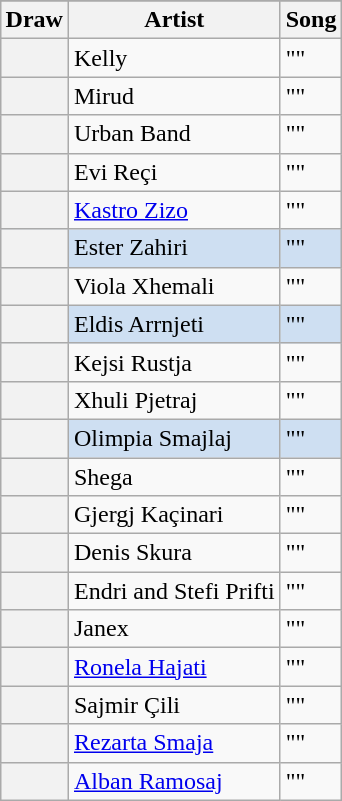<table class="sortable wikitable plainrowheaders" style="margin: 1em auto 1em auto;">
<tr>
</tr>
<tr>
<th>Draw</th>
<th>Artist</th>
<th>Song</th>
</tr>
<tr>
<th scope="row"></th>
<td>Kelly</td>
<td>""</td>
</tr>
<tr>
<th scope="row"></th>
<td>Mirud</td>
<td>""</td>
</tr>
<tr>
<th scope="row"></th>
<td>Urban Band</td>
<td>""</td>
</tr>
<tr>
<th scope="row"></th>
<td>Evi Reçi</td>
<td>""</td>
</tr>
<tr>
<th scope="row"></th>
<td><a href='#'>Kastro Zizo</a></td>
<td>""</td>
</tr>
<tr style="background:#CEDFF2;">
<th scope="row"></th>
<td>Ester Zahiri</td>
<td>""</td>
</tr>
<tr>
<th scope="row"></th>
<td>Viola Xhemali</td>
<td>""</td>
</tr>
<tr style="background:#CEDFF2;">
<th scope="row"></th>
<td>Eldis Arrnjeti</td>
<td>""</td>
</tr>
<tr>
<th scope="row"></th>
<td>Kejsi Rustja</td>
<td>""</td>
</tr>
<tr>
<th scope="row"></th>
<td>Xhuli Pjetraj</td>
<td>""</td>
</tr>
<tr style="background:#CEDFF2;">
<th scope="row"></th>
<td>Olimpia Smajlaj</td>
<td>""</td>
</tr>
<tr>
<th scope="row"></th>
<td>Shega</td>
<td>""</td>
</tr>
<tr>
<th scope="row"></th>
<td>Gjergj Kaçinari</td>
<td>""</td>
</tr>
<tr>
<th scope="row"></th>
<td>Denis Skura</td>
<td>""</td>
</tr>
<tr>
<th scope="row"></th>
<td>Endri and Stefi Prifti</td>
<td>""</td>
</tr>
<tr>
<th scope="row"></th>
<td>Janex</td>
<td>""</td>
</tr>
<tr>
<th scope="row"></th>
<td><a href='#'>Ronela Hajati</a></td>
<td>""</td>
</tr>
<tr>
<th scope="row"></th>
<td>Sajmir Çili</td>
<td>""</td>
</tr>
<tr>
<th scope="row"></th>
<td><a href='#'>Rezarta Smaja</a></td>
<td>""</td>
</tr>
<tr>
<th scope="row"></th>
<td><a href='#'>Alban Ramosaj</a></td>
<td>""</td>
</tr>
</table>
